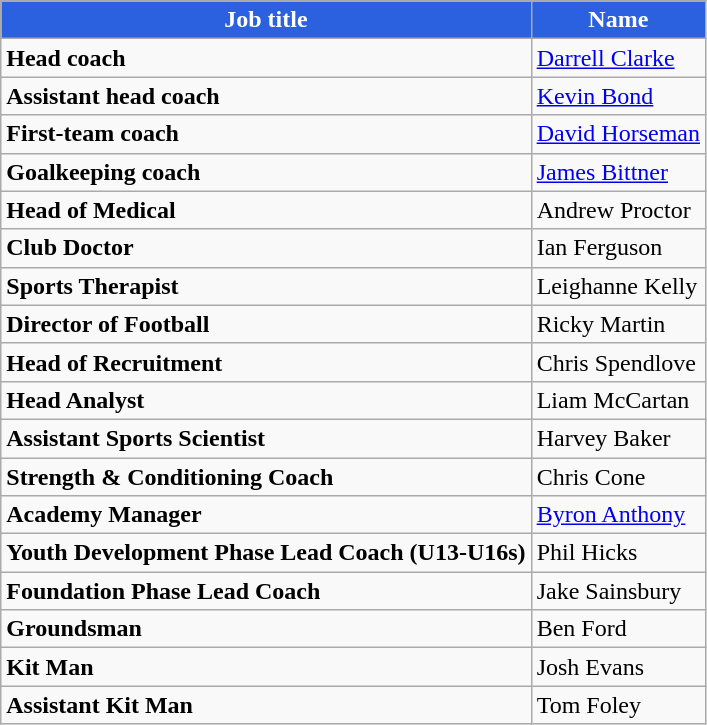<table class="wikitable">
<tr>
<th style="background-color:#2B60DE; color:white;;" scope="col">Job title</th>
<th style="background-color:#2B60DE; color:white;;" scope="col">Name</th>
</tr>
<tr>
<td><strong>Head coach</strong></td>
<td><a href='#'>Darrell Clarke</a></td>
</tr>
<tr>
<td><strong>Assistant head coach</strong></td>
<td><a href='#'>Kevin Bond</a></td>
</tr>
<tr>
<td><strong>First-team coach</strong></td>
<td><a href='#'>David Horseman</a></td>
</tr>
<tr>
<td><strong>Goalkeeping coach</strong></td>
<td><a href='#'>James Bittner</a></td>
</tr>
<tr>
<td><strong>Head of Medical</strong></td>
<td>Andrew Proctor</td>
</tr>
<tr>
<td><strong>Club Doctor</strong></td>
<td>Ian Ferguson</td>
</tr>
<tr>
<td><strong>Sports Therapist</strong></td>
<td>Leighanne Kelly</td>
</tr>
<tr>
<td><strong>Director of Football</strong></td>
<td>Ricky Martin</td>
</tr>
<tr>
<td><strong>Head of Recruitment</strong></td>
<td>Chris Spendlove</td>
</tr>
<tr>
<td><strong>Head Analyst</strong></td>
<td>Liam McCartan</td>
</tr>
<tr>
<td><strong>Assistant Sports Scientist</strong></td>
<td>Harvey Baker</td>
</tr>
<tr>
<td><strong>Strength & Conditioning Coach</strong></td>
<td>Chris Cone</td>
</tr>
<tr>
<td><strong>Academy Manager</strong></td>
<td><a href='#'>Byron Anthony</a></td>
</tr>
<tr>
<td><strong>Youth Development Phase Lead Coach (U13-U16s)</strong></td>
<td>Phil Hicks</td>
</tr>
<tr>
<td><strong>Foundation Phase Lead Coach</strong></td>
<td>Jake Sainsbury</td>
</tr>
<tr>
<td><strong>Groundsman</strong></td>
<td>Ben Ford</td>
</tr>
<tr>
<td><strong>Kit Man</strong></td>
<td>Josh Evans</td>
</tr>
<tr>
<td><strong>Assistant Kit Man</strong></td>
<td>Tom Foley</td>
</tr>
</table>
